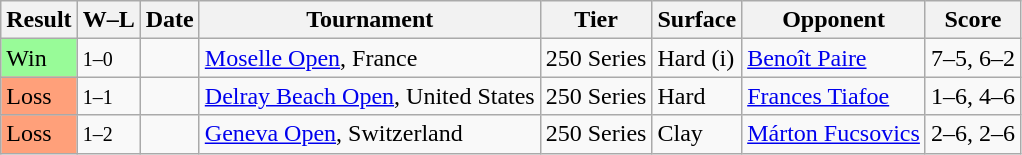<table class="sortable wikitable">
<tr>
<th>Result</th>
<th class="unsortable">W–L</th>
<th>Date</th>
<th>Tournament</th>
<th>Tier</th>
<th>Surface</th>
<th>Opponent</th>
<th class="unsortable">Score</th>
</tr>
<tr>
<td bgcolor=98FB98>Win</td>
<td><small>1–0</small></td>
<td><a href='#'></a></td>
<td><a href='#'>Moselle Open</a>, France</td>
<td>250 Series</td>
<td>Hard (i)</td>
<td> <a href='#'>Benoît Paire</a></td>
<td>7–5, 6–2</td>
</tr>
<tr>
<td bgcolor=FFA07A>Loss</td>
<td><small>1–1</small></td>
<td><a href='#'></a></td>
<td><a href='#'>Delray Beach Open</a>, United States</td>
<td>250 Series</td>
<td>Hard</td>
<td> <a href='#'>Frances Tiafoe</a></td>
<td>1–6, 4–6</td>
</tr>
<tr>
<td bgcolor=FFA07A>Loss</td>
<td><small>1–2</small></td>
<td><a href='#'></a></td>
<td><a href='#'>Geneva Open</a>, Switzerland</td>
<td>250 Series</td>
<td>Clay</td>
<td> <a href='#'>Márton Fucsovics</a></td>
<td>2–6, 2–6</td>
</tr>
</table>
